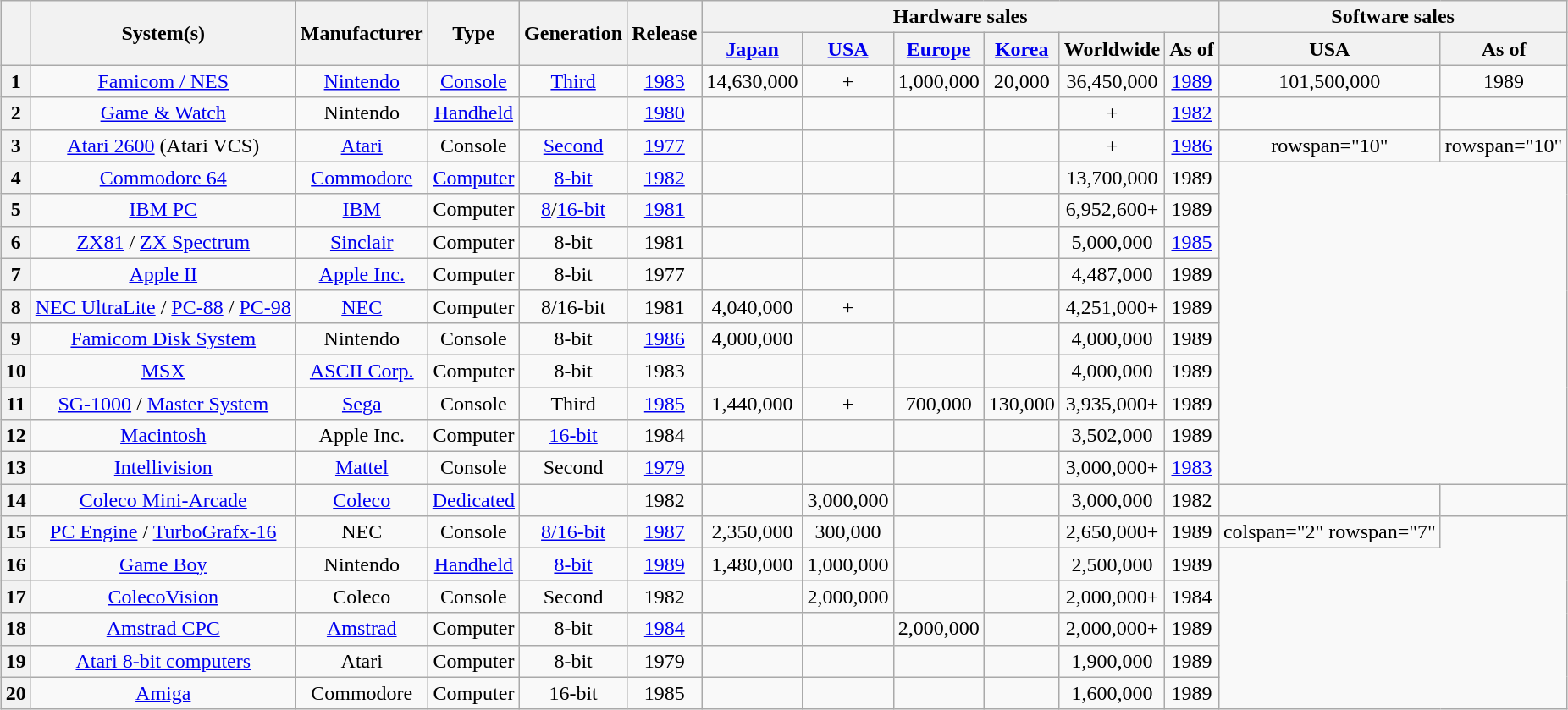<table class="wikitable plainrowheaders sortable" style="margin:auto; margin:auto; text-align:center">
<tr>
<th rowspan="2"></th>
<th rowspan="2">System(s)</th>
<th rowspan="2">Manufacturer</th>
<th rowspan="2">Type</th>
<th rowspan="2">Generation</th>
<th rowspan="2">Release</th>
<th colspan="6">Hardware sales</th>
<th colspan="2">Software sales</th>
</tr>
<tr>
<th><a href='#'>Japan</a></th>
<th><a href='#'>USA</a></th>
<th><a href='#'>Europe</a></th>
<th><a href='#'>Korea</a></th>
<th>Worldwide</th>
<th>As of</th>
<th>USA</th>
<th>As of</th>
</tr>
<tr>
<th>1</th>
<td><a href='#'>Famicom / NES</a></td>
<td><a href='#'>Nintendo</a></td>
<td><a href='#'>Console</a></td>
<td><a href='#'>Third</a></td>
<td><a href='#'>1983</a></td>
<td>14,630,000</td>
<td>+</td>
<td>1,000,000</td>
<td>20,000</td>
<td>36,450,000</td>
<td><a href='#'>1989</a></td>
<td>101,500,000</td>
<td>1989</td>
</tr>
<tr>
<th>2</th>
<td><a href='#'>Game & Watch</a></td>
<td>Nintendo</td>
<td><a href='#'>Handheld</a></td>
<td></td>
<td><a href='#'>1980</a></td>
<td></td>
<td></td>
<td></td>
<td></td>
<td>+</td>
<td><a href='#'>1982</a></td>
<td></td>
<td></td>
</tr>
<tr>
<th>3</th>
<td><a href='#'>Atari 2600</a> (Atari VCS)</td>
<td><a href='#'>Atari</a></td>
<td>Console</td>
<td><a href='#'>Second</a></td>
<td><a href='#'>1977</a></td>
<td></td>
<td></td>
<td></td>
<td></td>
<td>+</td>
<td><a href='#'>1986</a></td>
<td>rowspan="10" </td>
<td>rowspan="10" </td>
</tr>
<tr>
<th>4</th>
<td><a href='#'>Commodore 64</a></td>
<td><a href='#'>Commodore</a></td>
<td><a href='#'>Computer</a></td>
<td><a href='#'>8-bit</a></td>
<td><a href='#'>1982</a></td>
<td></td>
<td></td>
<td></td>
<td></td>
<td>13,700,000</td>
<td>1989</td>
</tr>
<tr>
<th>5</th>
<td><a href='#'>IBM PC</a></td>
<td><a href='#'>IBM</a></td>
<td>Computer</td>
<td><a href='#'>8</a>/<a href='#'>16-bit</a></td>
<td><a href='#'>1981</a></td>
<td></td>
<td></td>
<td></td>
<td></td>
<td>6,952,600+</td>
<td>1989</td>
</tr>
<tr>
<th>6</th>
<td><a href='#'>ZX81</a> / <a href='#'>ZX Spectrum</a></td>
<td><a href='#'>Sinclair</a></td>
<td>Computer</td>
<td>8-bit</td>
<td>1981</td>
<td></td>
<td></td>
<td></td>
<td></td>
<td>5,000,000</td>
<td><a href='#'>1985</a></td>
</tr>
<tr>
<th>7</th>
<td><a href='#'>Apple II</a></td>
<td><a href='#'>Apple Inc.</a></td>
<td>Computer</td>
<td>8-bit</td>
<td>1977</td>
<td></td>
<td></td>
<td></td>
<td></td>
<td>4,487,000</td>
<td>1989</td>
</tr>
<tr>
<th>8</th>
<td><a href='#'>NEC UltraLite</a> / <a href='#'>PC-88</a> / <a href='#'>PC-98</a></td>
<td><a href='#'>NEC</a></td>
<td>Computer</td>
<td>8/16-bit</td>
<td>1981</td>
<td>4,040,000</td>
<td>+</td>
<td></td>
<td></td>
<td>4,251,000+</td>
<td>1989</td>
</tr>
<tr>
<th>9</th>
<td><a href='#'>Famicom Disk System</a></td>
<td>Nintendo</td>
<td>Console</td>
<td>8-bit</td>
<td><a href='#'>1986</a></td>
<td>4,000,000</td>
<td></td>
<td></td>
<td></td>
<td>4,000,000</td>
<td>1989</td>
</tr>
<tr>
<th>10</th>
<td><a href='#'>MSX</a></td>
<td><a href='#'>ASCII Corp.</a></td>
<td>Computer</td>
<td>8-bit</td>
<td>1983</td>
<td></td>
<td></td>
<td></td>
<td></td>
<td>4,000,000</td>
<td>1989</td>
</tr>
<tr>
<th>11</th>
<td><a href='#'>SG-1000</a> / <a href='#'>Master System</a></td>
<td><a href='#'>Sega</a></td>
<td>Console</td>
<td>Third</td>
<td><a href='#'>1985</a></td>
<td>1,440,000</td>
<td>+</td>
<td>700,000</td>
<td>130,000</td>
<td>3,935,000+</td>
<td>1989</td>
</tr>
<tr>
<th>12</th>
<td><a href='#'>Macintosh</a></td>
<td>Apple Inc.</td>
<td>Computer</td>
<td><a href='#'>16-bit</a></td>
<td>1984</td>
<td></td>
<td></td>
<td></td>
<td></td>
<td>3,502,000</td>
<td>1989</td>
</tr>
<tr>
<th>13</th>
<td><a href='#'>Intellivision</a></td>
<td><a href='#'>Mattel</a></td>
<td>Console</td>
<td>Second</td>
<td><a href='#'>1979</a></td>
<td></td>
<td></td>
<td></td>
<td></td>
<td>3,000,000+</td>
<td><a href='#'>1983</a></td>
</tr>
<tr>
<th>14</th>
<td><a href='#'>Coleco Mini-Arcade</a></td>
<td><a href='#'>Coleco</a></td>
<td><a href='#'>Dedicated</a></td>
<td></td>
<td>1982</td>
<td></td>
<td>3,000,000</td>
<td></td>
<td></td>
<td>3,000,000</td>
<td>1982</td>
<td></td>
<td></td>
</tr>
<tr>
<th>15</th>
<td><a href='#'>PC Engine</a> / <a href='#'>TurboGrafx-16</a></td>
<td>NEC</td>
<td>Console</td>
<td><a href='#'>8/16-bit</a></td>
<td><a href='#'>1987</a></td>
<td>2,350,000</td>
<td>300,000</td>
<td></td>
<td></td>
<td>2,650,000+</td>
<td>1989</td>
<td>colspan="2" rowspan="7" </td>
</tr>
<tr>
<th>16</th>
<td><a href='#'>Game Boy</a></td>
<td>Nintendo</td>
<td><a href='#'>Handheld</a></td>
<td><a href='#'>8-bit</a></td>
<td><a href='#'>1989</a></td>
<td>1,480,000</td>
<td>1,000,000</td>
<td></td>
<td></td>
<td>2,500,000</td>
<td>1989</td>
</tr>
<tr>
<th>17</th>
<td><a href='#'>ColecoVision</a></td>
<td>Coleco</td>
<td>Console</td>
<td>Second</td>
<td>1982</td>
<td></td>
<td>2,000,000</td>
<td></td>
<td></td>
<td>2,000,000+</td>
<td>1984</td>
</tr>
<tr>
<th>18</th>
<td><a href='#'>Amstrad CPC</a></td>
<td><a href='#'>Amstrad</a></td>
<td>Computer</td>
<td>8-bit</td>
<td><a href='#'>1984</a></td>
<td></td>
<td></td>
<td>2,000,000</td>
<td></td>
<td>2,000,000+</td>
<td>1989</td>
</tr>
<tr>
<th>19</th>
<td><a href='#'>Atari 8-bit computers</a></td>
<td>Atari</td>
<td>Computer</td>
<td>8-bit</td>
<td>1979</td>
<td></td>
<td></td>
<td></td>
<td></td>
<td>1,900,000</td>
<td>1989</td>
</tr>
<tr>
<th>20</th>
<td><a href='#'>Amiga</a></td>
<td>Commodore</td>
<td>Computer</td>
<td>16-bit</td>
<td>1985</td>
<td></td>
<td></td>
<td></td>
<td></td>
<td>1,600,000</td>
<td>1989</td>
</tr>
</table>
